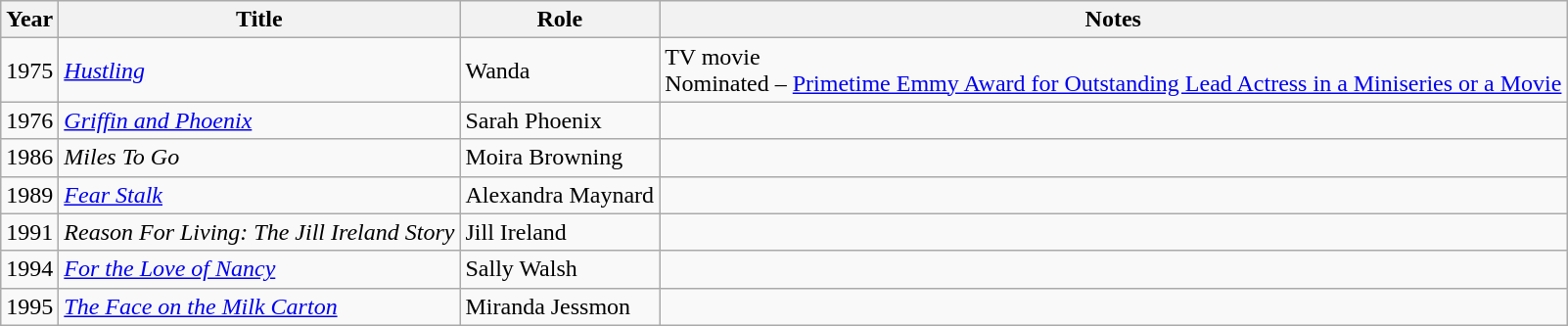<table class="wikitable sortable">
<tr>
<th>Year</th>
<th>Title</th>
<th>Role</th>
<th class="unsortable">Notes</th>
</tr>
<tr>
<td>1975</td>
<td><em><a href='#'>Hustling</a></em></td>
<td>Wanda</td>
<td>TV movie<br>Nominated – <a href='#'>Primetime Emmy Award for Outstanding Lead Actress in a Miniseries or a Movie</a></td>
</tr>
<tr>
<td>1976</td>
<td><em><a href='#'>Griffin and Phoenix</a></em></td>
<td>Sarah Phoenix</td>
<td></td>
</tr>
<tr>
<td>1986</td>
<td><em>Miles To Go</em></td>
<td>Moira Browning</td>
<td></td>
</tr>
<tr>
<td>1989</td>
<td><em><a href='#'>Fear Stalk</a></em></td>
<td>Alexandra Maynard</td>
<td></td>
</tr>
<tr>
<td>1991</td>
<td><em>Reason For Living: The Jill Ireland Story</em></td>
<td>Jill Ireland</td>
<td></td>
</tr>
<tr>
<td>1994</td>
<td><em><a href='#'>For the Love of Nancy</a></em></td>
<td>Sally Walsh</td>
<td></td>
</tr>
<tr>
<td>1995</td>
<td><em><a href='#'>The Face on the Milk Carton</a></em></td>
<td>Miranda Jessmon</td>
<td></td>
</tr>
</table>
